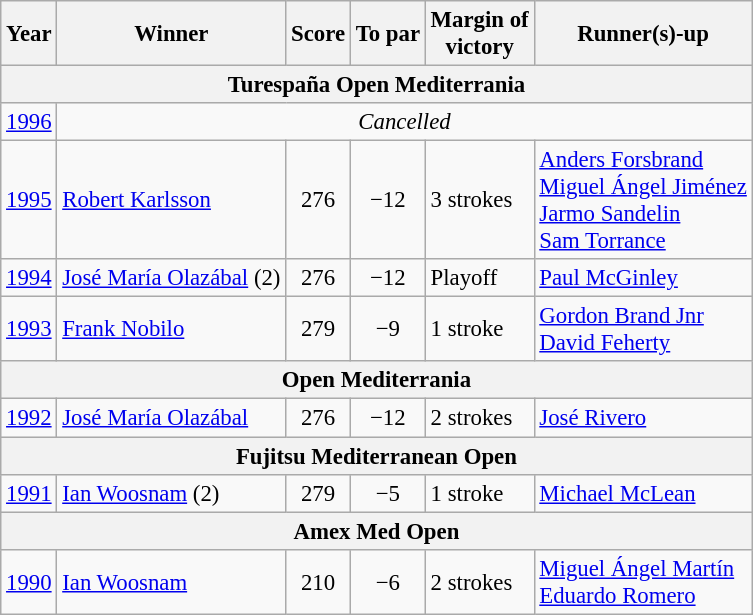<table class=wikitable style="font-size:95%">
<tr>
<th>Year</th>
<th>Winner</th>
<th>Score</th>
<th>To par</th>
<th>Margin of<br>victory</th>
<th>Runner(s)-up</th>
</tr>
<tr>
<th colspan=7>Turespaña Open Mediterrania</th>
</tr>
<tr>
<td><a href='#'>1996</a></td>
<td colspan=5 align=center><em>Cancelled</em></td>
</tr>
<tr>
<td><a href='#'>1995</a></td>
<td> <a href='#'>Robert Karlsson</a></td>
<td align=center>276</td>
<td align=center>−12</td>
<td>3 strokes</td>
<td> <a href='#'>Anders Forsbrand</a><br> <a href='#'>Miguel Ángel Jiménez</a><br> <a href='#'>Jarmo Sandelin</a><br> <a href='#'>Sam Torrance</a></td>
</tr>
<tr>
<td><a href='#'>1994</a></td>
<td> <a href='#'>José María Olazábal</a> (2)</td>
<td align=center>276</td>
<td align=center>−12</td>
<td>Playoff</td>
<td> <a href='#'>Paul McGinley</a></td>
</tr>
<tr>
<td><a href='#'>1993</a></td>
<td> <a href='#'>Frank Nobilo</a></td>
<td align=center>279</td>
<td align=center>−9</td>
<td>1 stroke</td>
<td> <a href='#'>Gordon Brand Jnr</a><br> <a href='#'>David Feherty</a></td>
</tr>
<tr>
<th colspan=7>Open Mediterrania</th>
</tr>
<tr>
<td><a href='#'>1992</a></td>
<td> <a href='#'>José María Olazábal</a></td>
<td align=center>276</td>
<td align=center>−12</td>
<td>2 strokes</td>
<td> <a href='#'>José Rivero</a></td>
</tr>
<tr>
<th colspan=7>Fujitsu Mediterranean Open</th>
</tr>
<tr>
<td><a href='#'>1991</a></td>
<td> <a href='#'>Ian Woosnam</a> (2)</td>
<td align=center>279</td>
<td align=center>−5</td>
<td>1 stroke</td>
<td> <a href='#'>Michael McLean</a></td>
</tr>
<tr>
<th colspan=7>Amex Med Open</th>
</tr>
<tr>
<td><a href='#'>1990</a></td>
<td> <a href='#'>Ian Woosnam</a></td>
<td align=center>210</td>
<td align=center>−6</td>
<td>2 strokes</td>
<td> <a href='#'>Miguel Ángel Martín</a><br> <a href='#'>Eduardo Romero</a></td>
</tr>
</table>
